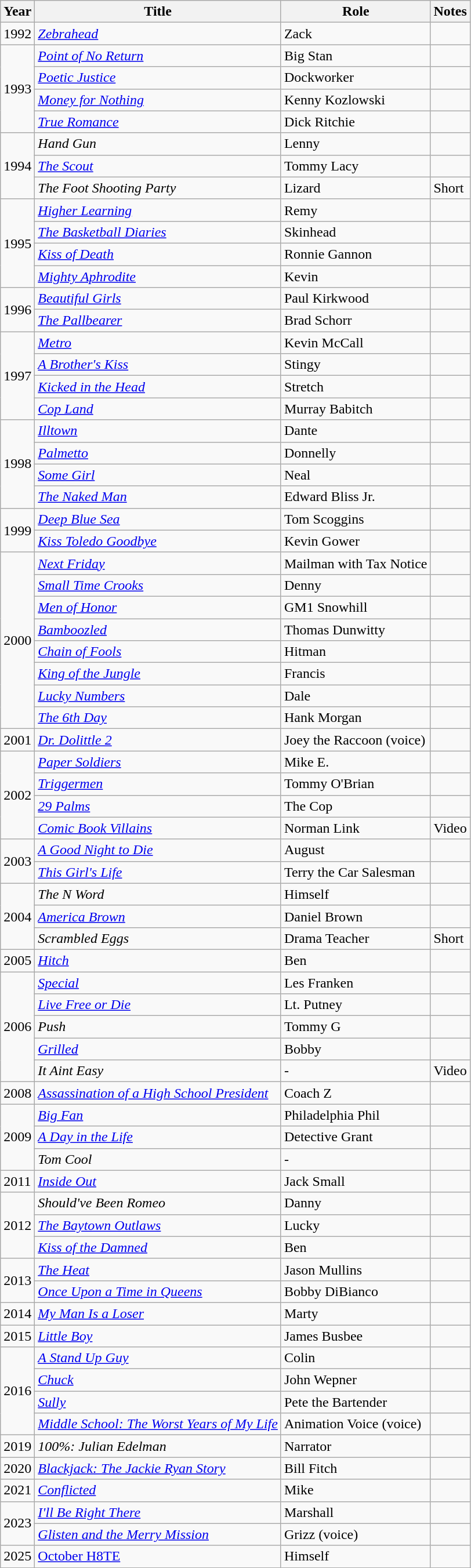<table class="wikitable sortable">
<tr>
<th>Year</th>
<th>Title</th>
<th>Role</th>
<th>Notes</th>
</tr>
<tr>
<td>1992</td>
<td><em><a href='#'>Zebrahead</a></em></td>
<td>Zack</td>
<td></td>
</tr>
<tr>
<td rowspan=4>1993</td>
<td><em><a href='#'>Point of No Return</a></em></td>
<td>Big Stan</td>
<td></td>
</tr>
<tr>
<td><em><a href='#'>Poetic Justice</a></em></td>
<td>Dockworker</td>
<td></td>
</tr>
<tr>
<td><em><a href='#'>Money for Nothing</a></em></td>
<td>Kenny Kozlowski</td>
<td></td>
</tr>
<tr>
<td><em><a href='#'>True Romance</a></em></td>
<td>Dick Ritchie</td>
<td></td>
</tr>
<tr>
<td rowspan=3>1994</td>
<td><em>Hand Gun</em></td>
<td>Lenny</td>
<td></td>
</tr>
<tr>
<td><em><a href='#'>The Scout</a></em></td>
<td>Tommy Lacy</td>
<td></td>
</tr>
<tr>
<td><em>The Foot Shooting Party</em></td>
<td>Lizard</td>
<td>Short</td>
</tr>
<tr>
<td rowspan=4>1995</td>
<td><em><a href='#'>Higher Learning</a></em></td>
<td>Remy</td>
<td></td>
</tr>
<tr>
<td><em><a href='#'>The Basketball Diaries</a></em></td>
<td>Skinhead</td>
<td></td>
</tr>
<tr>
<td><em><a href='#'>Kiss of Death</a></em></td>
<td>Ronnie Gannon</td>
<td></td>
</tr>
<tr>
<td><em><a href='#'>Mighty Aphrodite</a></em></td>
<td>Kevin</td>
<td></td>
</tr>
<tr>
<td rowspan=2>1996</td>
<td><em><a href='#'>Beautiful Girls</a></em></td>
<td>Paul Kirkwood</td>
<td></td>
</tr>
<tr>
<td><em><a href='#'>The Pallbearer</a></em></td>
<td>Brad Schorr</td>
<td></td>
</tr>
<tr>
<td rowspan=4>1997</td>
<td><em><a href='#'>Metro</a></em></td>
<td>Kevin McCall</td>
<td></td>
</tr>
<tr>
<td><em><a href='#'>A Brother's Kiss</a></em></td>
<td>Stingy</td>
<td></td>
</tr>
<tr>
<td><em><a href='#'>Kicked in the Head</a></em></td>
<td>Stretch</td>
<td></td>
</tr>
<tr>
<td><em><a href='#'>Cop Land</a></em></td>
<td>Murray Babitch</td>
<td></td>
</tr>
<tr>
<td rowspan=4>1998</td>
<td><em><a href='#'>Illtown</a></em></td>
<td>Dante</td>
<td></td>
</tr>
<tr>
<td><em><a href='#'>Palmetto</a></em></td>
<td>Donnelly</td>
<td></td>
</tr>
<tr>
<td><em><a href='#'>Some Girl</a></em></td>
<td>Neal</td>
<td></td>
</tr>
<tr>
<td><em><a href='#'>The Naked Man</a></em></td>
<td>Edward Bliss Jr.</td>
<td></td>
</tr>
<tr>
<td rowspan=2>1999</td>
<td><em><a href='#'>Deep Blue Sea</a></em></td>
<td>Tom Scoggins</td>
<td></td>
</tr>
<tr>
<td><em><a href='#'>Kiss Toledo Goodbye</a></em></td>
<td>Kevin Gower</td>
<td></td>
</tr>
<tr>
<td rowspan=8>2000</td>
<td><em><a href='#'>Next Friday</a></em></td>
<td>Mailman with Tax Notice</td>
<td></td>
</tr>
<tr>
<td><em><a href='#'>Small Time Crooks</a></em></td>
<td>Denny</td>
<td></td>
</tr>
<tr>
<td><em><a href='#'>Men of Honor</a></em></td>
<td>GM1 Snowhill</td>
<td></td>
</tr>
<tr>
<td><em><a href='#'>Bamboozled</a></em></td>
<td>Thomas Dunwitty</td>
<td></td>
</tr>
<tr>
<td><em><a href='#'>Chain of Fools</a></em></td>
<td>Hitman</td>
<td></td>
</tr>
<tr>
<td><em><a href='#'>King of the Jungle</a></em></td>
<td>Francis</td>
<td></td>
</tr>
<tr>
<td><em><a href='#'>Lucky Numbers</a></em></td>
<td>Dale</td>
<td></td>
</tr>
<tr>
<td><em><a href='#'>The 6th Day</a></em></td>
<td>Hank Morgan</td>
<td></td>
</tr>
<tr>
<td>2001</td>
<td><em><a href='#'>Dr. Dolittle 2</a></em></td>
<td>Joey the Raccoon (voice)</td>
<td></td>
</tr>
<tr>
<td rowspan=4>2002</td>
<td><em><a href='#'>Paper Soldiers</a></em></td>
<td>Mike E.</td>
<td></td>
</tr>
<tr>
<td><em><a href='#'>Triggermen</a></em></td>
<td>Tommy O'Brian</td>
<td></td>
</tr>
<tr>
<td><em><a href='#'>29 Palms</a></em></td>
<td>The Cop</td>
<td></td>
</tr>
<tr>
<td><em><a href='#'>Comic Book Villains</a></em></td>
<td>Norman Link</td>
<td>Video</td>
</tr>
<tr>
<td rowspan=2>2003</td>
<td><em><a href='#'>A Good Night to Die</a></em></td>
<td>August</td>
<td></td>
</tr>
<tr>
<td><em><a href='#'>This Girl's Life</a></em></td>
<td>Terry the Car Salesman</td>
<td></td>
</tr>
<tr>
<td rowspan=3>2004</td>
<td><em>The N Word</em></td>
<td>Himself</td>
<td></td>
</tr>
<tr>
<td><em><a href='#'>America Brown</a></em></td>
<td>Daniel Brown</td>
<td></td>
</tr>
<tr>
<td><em>Scrambled Eggs</em></td>
<td>Drama Teacher</td>
<td>Short</td>
</tr>
<tr>
<td>2005</td>
<td><em><a href='#'>Hitch</a></em></td>
<td>Ben</td>
<td></td>
</tr>
<tr>
<td rowspan=5>2006</td>
<td><em><a href='#'>Special</a></em></td>
<td>Les Franken</td>
<td></td>
</tr>
<tr>
<td><em><a href='#'>Live Free or Die</a></em></td>
<td>Lt. Putney</td>
<td></td>
</tr>
<tr>
<td><em>Push</em></td>
<td>Tommy G</td>
<td></td>
</tr>
<tr>
<td><em><a href='#'>Grilled</a></em></td>
<td>Bobby</td>
<td></td>
</tr>
<tr>
<td><em>It Aint Easy</em></td>
<td>-</td>
<td>Video</td>
</tr>
<tr>
<td>2008</td>
<td><em><a href='#'>Assassination of a High School President</a></em></td>
<td>Coach Z</td>
<td></td>
</tr>
<tr>
<td rowspan=3>2009</td>
<td><em><a href='#'>Big Fan</a></em></td>
<td>Philadelphia Phil</td>
<td></td>
</tr>
<tr>
<td><em><a href='#'>A Day in the Life</a></em></td>
<td>Detective Grant</td>
<td></td>
</tr>
<tr>
<td><em>Tom Cool</em></td>
<td>-</td>
<td></td>
</tr>
<tr>
<td>2011</td>
<td><em><a href='#'>Inside Out</a></em></td>
<td>Jack Small</td>
<td></td>
</tr>
<tr>
<td rowspan=3>2012</td>
<td><em>Should've Been Romeo</em></td>
<td>Danny</td>
<td></td>
</tr>
<tr>
<td><em><a href='#'>The Baytown Outlaws</a></em></td>
<td>Lucky</td>
<td></td>
</tr>
<tr>
<td><em><a href='#'>Kiss of the Damned</a></em></td>
<td>Ben</td>
<td></td>
</tr>
<tr>
<td rowspan=2>2013</td>
<td><em><a href='#'>The Heat</a></em></td>
<td>Jason Mullins</td>
<td></td>
</tr>
<tr>
<td><em><a href='#'>Once Upon a Time in Queens</a></em></td>
<td>Bobby DiBianco</td>
<td></td>
</tr>
<tr>
<td>2014</td>
<td><em><a href='#'>My Man Is a Loser</a></em></td>
<td>Marty</td>
<td></td>
</tr>
<tr>
<td>2015</td>
<td><em><a href='#'>Little Boy</a></em></td>
<td>James Busbee</td>
<td></td>
</tr>
<tr>
<td rowspan=4>2016</td>
<td><em><a href='#'>A Stand Up Guy</a></em></td>
<td>Colin</td>
<td></td>
</tr>
<tr>
<td><em><a href='#'>Chuck</a></em></td>
<td>John Wepner</td>
<td></td>
</tr>
<tr>
<td><em><a href='#'>Sully</a></em></td>
<td>Pete the Bartender</td>
<td></td>
</tr>
<tr>
<td><em><a href='#'>Middle School: The Worst Years of My Life</a></em></td>
<td>Animation Voice (voice)</td>
<td></td>
</tr>
<tr>
<td>2019</td>
<td><em>100%: Julian Edelman</em></td>
<td>Narrator</td>
<td></td>
</tr>
<tr>
<td>2020</td>
<td><em><a href='#'>Blackjack: The Jackie Ryan Story</a></em></td>
<td>Bill Fitch</td>
<td></td>
</tr>
<tr>
<td>2021</td>
<td><em><a href='#'>Conflicted</a></em></td>
<td>Mike</td>
<td></td>
</tr>
<tr>
<td rowspan=2>2023</td>
<td><em><a href='#'>I'll Be Right There</a></em></td>
<td>Marshall</td>
<td></td>
</tr>
<tr>
<td><em><a href='#'>Glisten and the Merry Mission</a></em></td>
<td>Grizz (voice)</td>
<td></td>
</tr>
<tr>
<td>2025</td>
<td><a href='#'>October H8TE</a></td>
<td>Himself</td>
<td></td>
</tr>
</table>
